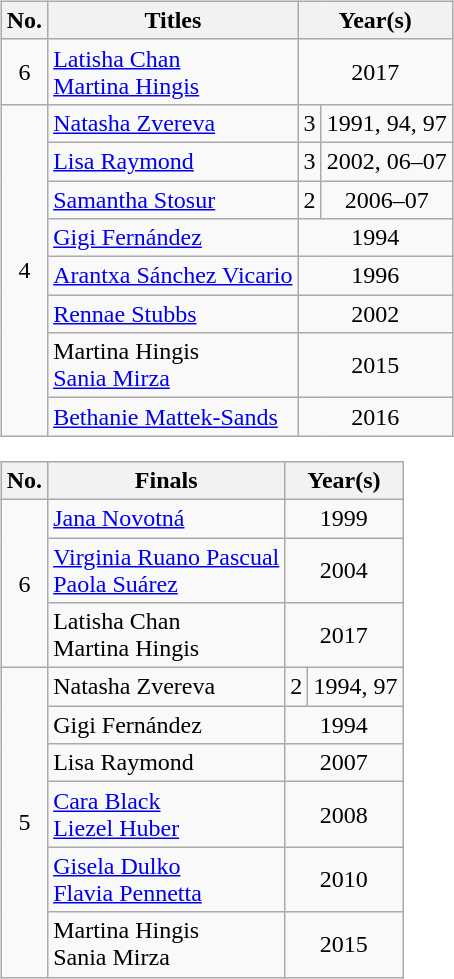<table>
<tr style="vertical-align:top">
<td><br><table class="wikitable nowrap" style="text-align: center;">
<tr>
<th scope="col" style="width:20">No.</th>
<th scope="col">Titles</th>
<th scope="col" colspan="2">Year(s)</th>
</tr>
<tr>
<td>6</td>
<td style="text-align:left"> <a href='#'>Latisha Chan</a> <br>  <a href='#'>Martina Hingis</a></td>
<td colspan="2">2017</td>
</tr>
<tr>
<td rowspan="8">4</td>
<td style="text-align:left"> <a href='#'>Natasha Zvereva</a></td>
<td>3</td>
<td>1991, 94, 97</td>
</tr>
<tr>
<td style="text-align:left"> <a href='#'>Lisa Raymond</a></td>
<td>3</td>
<td>2002, 06–07</td>
</tr>
<tr>
<td style="text-align:left"> <a href='#'>Samantha Stosur</a></td>
<td>2</td>
<td>2006–07</td>
</tr>
<tr>
<td style="text-align:left"> <a href='#'>Gigi Fernández</a></td>
<td colspan="2">1994</td>
</tr>
<tr>
<td style="text-align:left"> <a href='#'>Arantxa Sánchez Vicario</a></td>
<td colspan="2">1996</td>
</tr>
<tr>
<td style="text-align:left"> <a href='#'>Rennae Stubbs</a></td>
<td colspan="2">2002</td>
</tr>
<tr>
<td style="text-align:left"> Martina Hingis <br>  <a href='#'>Sania Mirza</a></td>
<td colspan="2">2015</td>
</tr>
<tr>
<td style="text-align:left"> <a href='#'>Bethanie Mattek-Sands</a></td>
<td colspan="2">2016</td>
</tr>
</table>
<table class="wikitable nowrap" style="text-align: center;">
<tr>
<th scope="col">No.</th>
<th scope="col">Finals</th>
<th scope="col" colspan="2">Year(s)</th>
</tr>
<tr>
<td rowspan="3">6</td>
<td style="text-align:left"> <a href='#'>Jana Novotná</a></td>
<td colspan="2">1999</td>
</tr>
<tr>
<td style="text-align:left"> <a href='#'>Virginia Ruano Pascual</a> <br>  <a href='#'>Paola Suárez</a></td>
<td colspan="2">2004</td>
</tr>
<tr>
<td style="text-align:left"> Latisha Chan <br>  Martina Hingis</td>
<td colspan="2">2017</td>
</tr>
<tr>
<td rowspan="6">5</td>
<td style="text-align:left"> Natasha Zvereva</td>
<td>2</td>
<td>1994, 97</td>
</tr>
<tr>
<td style="text-align:left"> Gigi Fernández</td>
<td colspan="2">1994</td>
</tr>
<tr>
<td style="text-align:left"> Lisa Raymond</td>
<td colspan="2">2007</td>
</tr>
<tr>
<td style="text-align:left"> <a href='#'>Cara Black</a> <br>  <a href='#'>Liezel Huber</a></td>
<td colspan="2">2008</td>
</tr>
<tr>
<td style="text-align:left"> <a href='#'>Gisela Dulko</a> <br>  <a href='#'>Flavia Pennetta</a></td>
<td colspan="2">2010</td>
</tr>
<tr>
<td style="text-align:left"> Martina Hingis <br>  Sania Mirza</td>
<td colspan="2">2015</td>
</tr>
</table>
</td>
</tr>
</table>
